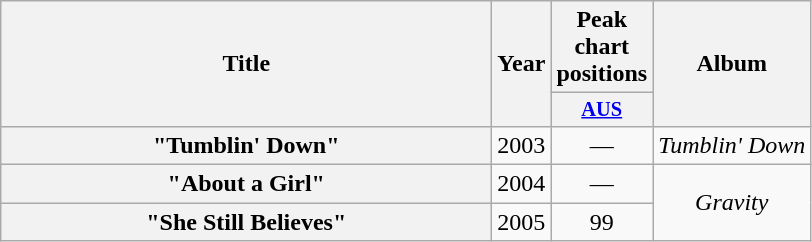<table class="wikitable plainrowheaders" style="text-align:center;">
<tr>
<th scope="col" rowspan="2" style="width:20em;">Title</th>
<th scope="col" rowspan="2" style="width:1em;">Year</th>
<th scope="col" colspan="1">Peak chart positions</th>
<th scope="col" rowspan="2">Album</th>
</tr>
<tr>
<th scope="col" style="width:3em;font-size:85%;"><a href='#'>AUS</a><br></th>
</tr>
<tr>
<th scope="row">"Tumblin' Down"</th>
<td>2003</td>
<td>—</td>
<td><em>Tumblin' Down</em></td>
</tr>
<tr>
<th scope="row">"About a Girl"</th>
<td>2004</td>
<td>—</td>
<td rowspan="2"><em>Gravity</em></td>
</tr>
<tr>
<th scope="row">"She Still Believes"</th>
<td>2005</td>
<td>99</td>
</tr>
</table>
